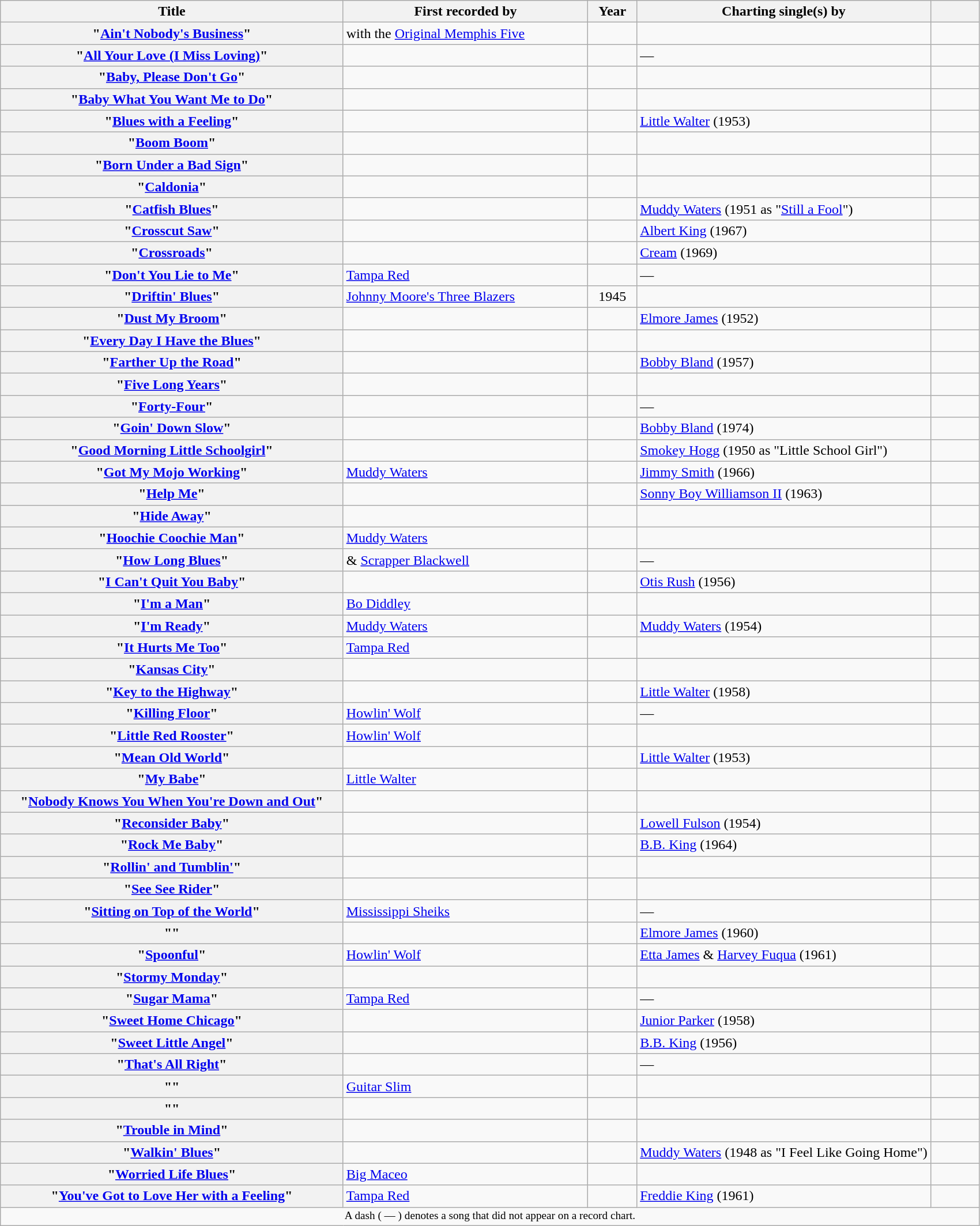<table class="wikitable sortable plainrowheaders">
<tr>
<th scope="col" width=35%>Title</th>
<th scope="col" width=25%>First recorded by</th>
<th scope="col" width=5%>Year</th>
<th scope="col" width=30% class="unsortable">Charting single(s) by</th>
<th scope="col" width=5% class="unsortable"></th>
</tr>
<tr>
<th scope="row"> "<a href='#'>Ain't Nobody's Business</a>"</th>
<td> with the <a href='#'>Original Memphis Five</a></td>
<td></td>
<td></td>
<td style="text-align:center;"></td>
</tr>
<tr>
<th scope="row">"<a href='#'>All Your Love (I Miss Loving)</a>"</th>
<td></td>
<td></td>
<td>—</td>
<td style="text-align:center;"></td>
</tr>
<tr>
<th scope="row"> "<a href='#'>Baby, Please Don't Go</a>"</th>
<td></td>
<td></td>
<td></td>
<td style="text-align:center;"></td>
</tr>
<tr>
<th scope="row">"<a href='#'>Baby What You Want Me to Do</a>"</th>
<td></td>
<td></td>
<td></td>
<td style="text-align:center;"></td>
</tr>
<tr>
<th scope="row">"<a href='#'>Blues with a Feeling</a>"</th>
<td></td>
<td></td>
<td><a href='#'>Little Walter</a> (1953)</td>
<td style="text-align:center;"></td>
</tr>
<tr>
<th scope="row">"<a href='#'>Boom Boom</a>"</th>
<td></td>
<td></td>
<td></td>
<td style="text-align:center;"></td>
</tr>
<tr>
<th scope="row">"<a href='#'>Born Under a Bad Sign</a>"</th>
<td></td>
<td></td>
<td></td>
<td style="text-align:center;"></td>
</tr>
<tr>
<th scope="row"> "<a href='#'>Caldonia</a>"</th>
<td></td>
<td></td>
<td></td>
<td style="text-align:center;"></td>
</tr>
<tr>
<th scope="row">"<a href='#'>Catfish Blues</a>"</th>
<td></td>
<td></td>
<td><a href='#'>Muddy Waters</a> (1951 as "<a href='#'>Still a Fool</a>")</td>
<td style="text-align:center;"></td>
</tr>
<tr>
<th scope="row">"<a href='#'>Crosscut Saw</a>"</th>
<td></td>
<td></td>
<td><a href='#'>Albert King</a> (1967)</td>
<td style="text-align:center;"></td>
</tr>
<tr>
<th scope="row">"<a href='#'>Crossroads</a>"</th>
<td></td>
<td></td>
<td><a href='#'>Cream</a> (1969)</td>
<td style="text-align:center;"></td>
</tr>
<tr>
<th scope="row"> "<a href='#'>Don't You Lie to Me</a>"</th>
<td><a href='#'>Tampa Red</a></td>
<td></td>
<td>—</td>
<td style="text-align:center;"></td>
</tr>
<tr>
<th scope="row">"<a href='#'>Driftin' Blues</a>"</th>
<td><a href='#'>Johnny Moore's Three Blazers</a></td>
<td style="text-align:center;">1945</td>
<td></td>
<td style="text-align:center;"></td>
</tr>
<tr>
<th scope="row">"<a href='#'>Dust My Broom</a>"</th>
<td></td>
<td></td>
<td><a href='#'>Elmore James</a> (1952)</td>
<td style="text-align:center;"></td>
</tr>
<tr>
<th scope="row"> "<a href='#'>Every Day I Have the Blues</a>"</th>
<td></td>
<td></td>
<td></td>
<td style="text-align:center;"></td>
</tr>
<tr>
<th scope="row"> "<a href='#'>Farther Up the Road</a>"</th>
<td></td>
<td></td>
<td><a href='#'>Bobby Bland</a> (1957)</td>
<td style="text-align:center;"></td>
</tr>
<tr>
<th scope="row">"<a href='#'>Five Long Years</a>"</th>
<td></td>
<td></td>
<td></td>
<td style="text-align:center;"></td>
</tr>
<tr>
<th scope="row">"<a href='#'>Forty-Four</a>"</th>
<td></td>
<td></td>
<td>—</td>
<td style="text-align:center;"></td>
</tr>
<tr>
<th scope="row"> "<a href='#'>Goin' Down Slow</a>"</th>
<td></td>
<td></td>
<td><a href='#'>Bobby Bland</a> (1974)</td>
<td style="text-align:center;"></td>
</tr>
<tr>
<th scope="row">"<a href='#'>Good Morning Little Schoolgirl</a>"</th>
<td></td>
<td></td>
<td><a href='#'>Smokey Hogg</a> (1950 as "Little School Girl")</td>
<td style="text-align:center;"></td>
</tr>
<tr>
<th scope="row">"<a href='#'>Got My Mojo Working</a>"</th>
<td><a href='#'>Muddy Waters</a></td>
<td></td>
<td><a href='#'>Jimmy Smith</a> (1966)</td>
<td style="text-align:center;"></td>
</tr>
<tr>
<th scope="row"> "<a href='#'>Help Me</a>"</th>
<td></td>
<td></td>
<td><a href='#'>Sonny Boy Williamson II</a> (1963)</td>
<td style="text-align:center;"></td>
</tr>
<tr>
<th scope="row">"<a href='#'>Hide Away</a>"</th>
<td></td>
<td></td>
<td></td>
<td style="text-align:center;"></td>
</tr>
<tr>
<th scope="row">"<a href='#'>Hoochie Coochie Man</a>"</th>
<td><a href='#'>Muddy Waters</a></td>
<td></td>
<td></td>
<td style="text-align:center;"></td>
</tr>
<tr>
<th scope="row">"<a href='#'>How Long Blues</a>"</th>
<td> & <a href='#'>Scrapper Blackwell</a></td>
<td></td>
<td>—</td>
<td style="text-align:center;"></td>
</tr>
<tr>
<th scope="row"> "<a href='#'>I Can't Quit You Baby</a>"</th>
<td></td>
<td></td>
<td><a href='#'>Otis Rush</a> (1956)</td>
<td style="text-align:center;"></td>
</tr>
<tr>
<th scope="row">"<a href='#'>I'm a Man</a>"</th>
<td><a href='#'>Bo Diddley</a></td>
<td></td>
<td></td>
<td style="text-align:center;"></td>
</tr>
<tr>
<th scope="row">"<a href='#'>I'm Ready</a>"</th>
<td><a href='#'>Muddy Waters</a></td>
<td></td>
<td><a href='#'>Muddy Waters</a> (1954)</td>
<td style="text-align:center;"></td>
</tr>
<tr>
<th scope="row">"<a href='#'>It Hurts Me Too</a>"</th>
<td><a href='#'>Tampa Red</a></td>
<td></td>
<td></td>
<td style="text-align:center;"></td>
</tr>
<tr>
<th scope="row"> "<a href='#'>Kansas City</a>"</th>
<td></td>
<td></td>
<td></td>
<td style="text-align:center;"></td>
</tr>
<tr>
<th scope="row">"<a href='#'>Key to the Highway</a>"</th>
<td></td>
<td></td>
<td><a href='#'>Little Walter</a> (1958)</td>
<td style="text-align:center;"></td>
</tr>
<tr>
<th scope="row">"<a href='#'>Killing Floor</a>"</th>
<td><a href='#'>Howlin' Wolf</a></td>
<td></td>
<td>—</td>
<td style="text-align:center;"></td>
</tr>
<tr>
<th scope="row"> "<a href='#'>Little Red Rooster</a>"</th>
<td><a href='#'>Howlin' Wolf</a></td>
<td></td>
<td></td>
<td style="text-align:center;"></td>
</tr>
<tr>
<th scope="row"> "<a href='#'>Mean Old World</a>"</th>
<td></td>
<td></td>
<td><a href='#'>Little Walter</a> (1953)</td>
<td style="text-align:center;"></td>
</tr>
<tr>
<th scope="row">"<a href='#'>My Babe</a>"</th>
<td><a href='#'>Little Walter</a></td>
<td></td>
<td></td>
<td style="text-align:center;"></td>
</tr>
<tr>
<th scope="row"> "<a href='#'>Nobody Knows You When You're Down and Out</a>"</th>
<td></td>
<td></td>
<td></td>
<td style="text-align:center;"></td>
</tr>
<tr>
<th scope="row"> "<a href='#'>Reconsider Baby</a>"</th>
<td></td>
<td></td>
<td data-sort-value="Fulson, Lowell"><a href='#'>Lowell Fulson</a> (1954)</td>
<td style="text-align:center;"></td>
</tr>
<tr>
<th scope="row">"<a href='#'>Rock Me Baby</a>"</th>
<td></td>
<td></td>
<td><a href='#'>B.B. King</a> (1964)</td>
<td style="text-align:center;"></td>
</tr>
<tr>
<th scope="row">"<a href='#'>Rollin' and Tumblin'</a>"</th>
<td></td>
<td></td>
<td></td>
<td style="text-align:center;"></td>
</tr>
<tr>
<th scope="row"> "<a href='#'>See See Rider</a>"</th>
<td></td>
<td></td>
<td></td>
<td style="text-align:center;"></td>
</tr>
<tr>
<th scope="row">"<a href='#'>Sitting on Top of the World</a>"</th>
<td><a href='#'>Mississippi Sheiks</a></td>
<td></td>
<td>—</td>
<td style="text-align:center;"></td>
</tr>
<tr>
<th scope="row">""</th>
<td></td>
<td></td>
<td><a href='#'>Elmore James</a> (1960)</td>
<td style="text-align:center;"></td>
</tr>
<tr>
<th scope="row">"<a href='#'>Spoonful</a>"</th>
<td><a href='#'>Howlin' Wolf</a></td>
<td></td>
<td><a href='#'>Etta James</a> & <a href='#'>Harvey Fuqua</a> (1961)</td>
<td style="text-align:center;"></td>
</tr>
<tr>
<th scope="row">"<a href='#'>Stormy Monday</a>"</th>
<td></td>
<td></td>
<td></td>
<td style="text-align:center;"></td>
</tr>
<tr>
<th scope="row">"<a href='#'>Sugar Mama</a>"</th>
<td><a href='#'>Tampa Red</a></td>
<td></td>
<td>—</td>
<td style="text-align:center;"></td>
</tr>
<tr>
<th scope="row">"<a href='#'>Sweet Home Chicago</a>"</th>
<td></td>
<td></td>
<td><a href='#'>Junior Parker</a> (1958)</td>
<td style="text-align:center;"></td>
</tr>
<tr>
<th scope="row">"<a href='#'>Sweet Little Angel</a>"</th>
<td></td>
<td></td>
<td><a href='#'>B.B. King</a> (1956)</td>
<td style="text-align:center;"></td>
</tr>
<tr>
<th scope="row"> "<a href='#'>That's All Right</a>"</th>
<td></td>
<td></td>
<td>—</td>
<td style="text-align:center;"></td>
</tr>
<tr>
<th scope="row">""</th>
<td><a href='#'>Guitar Slim</a></td>
<td></td>
<td></td>
<td style="text-align:center;"></td>
</tr>
<tr>
<th scope="row">""</th>
<td></td>
<td></td>
<td></td>
<td style="text-align:center;"></td>
</tr>
<tr>
<th scope="row">"<a href='#'>Trouble in Mind</a>"</th>
<td></td>
<td></td>
<td></td>
<td style="text-align:center;"></td>
</tr>
<tr>
<th scope="row"> "<a href='#'>Walkin' Blues</a>"</th>
<td></td>
<td></td>
<td><a href='#'>Muddy Waters</a> (1948 as "I Feel Like Going Home")</td>
<td style="text-align:center;"></td>
</tr>
<tr>
<th scope="row">"<a href='#'>Worried Life Blues</a>"</th>
<td><a href='#'>Big Maceo</a></td>
<td></td>
<td></td>
<td style="text-align:center;"></td>
</tr>
<tr>
<th scope="row"> "<a href='#'>You've Got to Love Her with a Feeling</a>"</th>
<td><a href='#'>Tampa Red</a></td>
<td></td>
<td><a href='#'>Freddie King</a> (1961)</td>
<td style="text-align:center;"></td>
</tr>
<tr class="sortbottom">
<td align="center" colspan="5" style="font-size: 80%">A dash ( — ) denotes a song that did not appear on a record chart.</td>
</tr>
</table>
